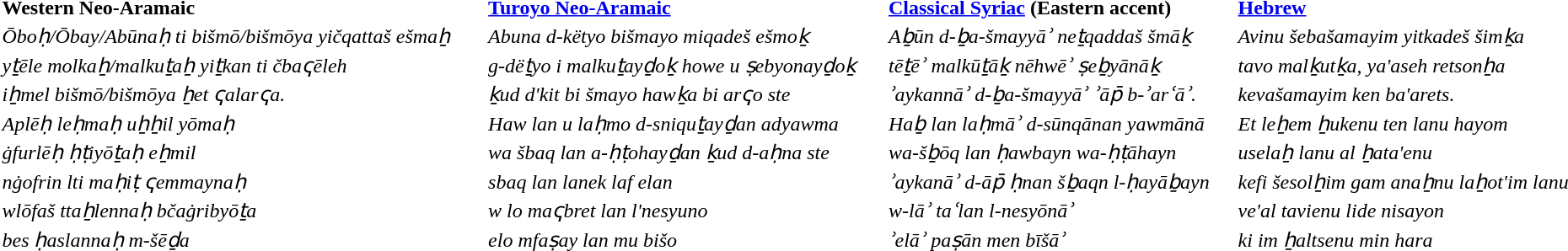<table border="0"  style="width:100%; text-align:left;">
<tr>
<th>Western Neo-Aramaic</th>
<th><a href='#'>Turoyo Neo-Aramaic</a></th>
<th><a href='#'>Classical Syriac</a> (Eastern accent)</th>
<th><a href='#'>Hebrew</a></th>
</tr>
<tr>
<td><em>Ōboḥ/Ōbay/Abūnaḥ ti bišmō/bišmōya yičqattaš ešmaẖ</em></td>
<td><em>Abuna d-këtyo bišmayo miqadeš ešmoḵ</em></td>
<td><em>Aḇūn d-ḇa-šmayyāʾ neṯqaddaš šmāḵ</em></td>
<td><em>Avinu šebašamayim yitkadeš šimḵa</em></td>
</tr>
<tr>
<td><em>yṯēle molkaẖ/malkuṯaẖ yiṯkan ti čbaҁēleh</em></td>
<td><em>g-dëṯyo i malkuṯayḏoḵ howe u ṣebyonayḏoḵ</em></td>
<td><em>tēṯēʾ malkūṯāḵ nēhwēʾ ṣeḇyānāḵ</em></td>
<td><em>tavo malḵutḵa, ya'aseh retsonẖa</em></td>
</tr>
<tr>
<td><em>iẖmel bišmō/bišmōya ẖet ҁalarҁa.</em></td>
<td><em>ḵud d'kit bi šmayo hawḵa bi arҁo ste</em></td>
<td><em>ʾaykannāʾ d-ḇa-šmayyāʾ ʾāp̄ b-ʾarʿāʾ.</em></td>
<td><em>kevašamayim ken ba'arets.</em></td>
</tr>
<tr>
<td><em>Aplēḥ leḥmaḥ uẖẖil yōmaḥ</em></td>
<td><em>Haw lan u laḥmo d-sniquṯayḏan adyawma</em></td>
<td><em>Haḇ lan laḥmāʾ d-sūnqānan yawmānā</em></td>
<td><em>Et leẖem ẖukenu ten lanu hayom</em></td>
</tr>
<tr>
<td><em>ġfurlēḥ ḥṭiyōṯaḥ eẖmil</em></td>
<td><em>wa šbaq lan a-ḥṭohayḏan ḵud d-aḥna ste</em></td>
<td><em>wa-šḇōq lan ḥawbayn wa-ḥṭāhayn</em></td>
<td><em>uselaẖ lanu al ẖata'enu</em></td>
</tr>
<tr>
<td><em>nġofrin lti maḥiṭ ҁemmaynaḥ</em></td>
<td><em>sbaq lan lanek laf elan</em></td>
<td><em>ʾaykanāʾ d-āp̄ ḥnan šḇaqn l-ḥayāḇayn</em></td>
<td><em>kefi šesolẖim gam anaẖnu laẖot'im lanu</em></td>
</tr>
<tr>
<td><em>wlōfaš ttaẖlennaḥ bčaġribyōṯa</em></td>
<td><em>w lo maҁbret lan l'nesyuno</em></td>
<td><em>w-lāʾ taʿlan l-nesyōnāʾ</em></td>
<td><em>ve'al tavienu lide nisayon</em></td>
</tr>
<tr>
<td><em>bes ḥaslannaḥ m-šēḏa</em></td>
<td><em>elo mfaṣay lan mu bišo</em></td>
<td><em>ʾelāʾ paṣān men bīšāʾ</em></td>
<td><em>ki im ẖaltsenu min hara</em></td>
</tr>
</table>
